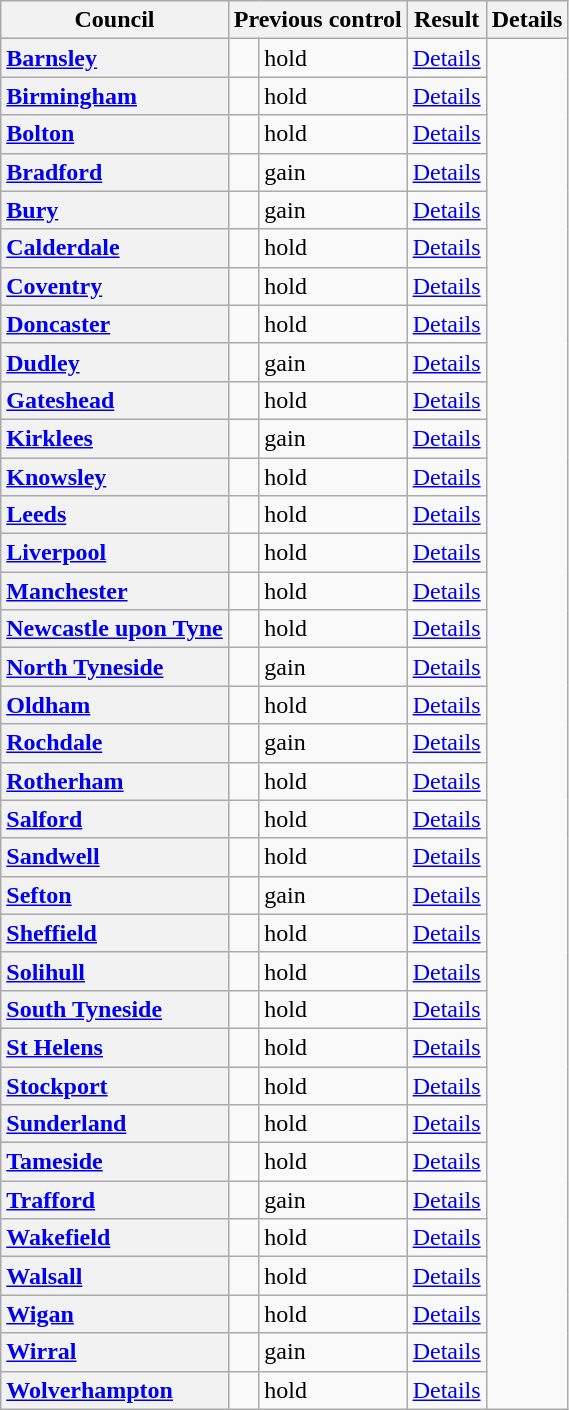<table class="wikitable sortable" border="1">
<tr>
<th scope="col">Council</th>
<th colspan=2>Previous control</th>
<th colspan=2>Result</th>
<th class="unsortable" scope="col">Details</th>
</tr>
<tr>
<th scope="row" style="text-align: left;"><a href='#'>Barnsley</a></th>
<td></td>
<td> hold</td>
<td><a href='#'>Details</a></td>
</tr>
<tr>
<th scope="row" style="text-align: left;"><a href='#'>Birmingham</a></th>
<td></td>
<td> hold</td>
<td><a href='#'>Details</a></td>
</tr>
<tr>
<th scope="row" style="text-align: left;"><a href='#'>Bolton</a></th>
<td></td>
<td> hold</td>
<td><a href='#'>Details</a></td>
</tr>
<tr>
<th scope="row" style="text-align: left;"><a href='#'>Bradford</a></th>
<td></td>
<td> gain</td>
<td><a href='#'>Details</a></td>
</tr>
<tr>
<th scope="row" style="text-align: left;"><a href='#'>Bury</a></th>
<td></td>
<td> gain</td>
<td><a href='#'>Details</a></td>
</tr>
<tr>
<th scope="row" style="text-align: left;"><a href='#'>Calderdale</a></th>
<td></td>
<td> hold</td>
<td><a href='#'>Details</a></td>
</tr>
<tr>
<th scope="row" style="text-align: left;"><a href='#'>Coventry</a></th>
<td></td>
<td> hold</td>
<td><a href='#'>Details</a></td>
</tr>
<tr>
<th scope="row" style="text-align: left;"><a href='#'>Doncaster</a></th>
<td></td>
<td> hold</td>
<td><a href='#'>Details</a></td>
</tr>
<tr>
<th scope="row" style="text-align: left;"><a href='#'>Dudley</a></th>
<td></td>
<td> gain</td>
<td><a href='#'>Details</a></td>
</tr>
<tr>
<th scope="row" style="text-align: left;"><a href='#'>Gateshead</a></th>
<td></td>
<td> hold</td>
<td><a href='#'>Details</a></td>
</tr>
<tr>
<th scope="row" style="text-align: left;"><a href='#'>Kirklees</a></th>
<td></td>
<td> gain</td>
<td><a href='#'>Details</a></td>
</tr>
<tr>
<th scope="row" style="text-align: left;"><a href='#'>Knowsley</a></th>
<td></td>
<td> hold</td>
<td><a href='#'>Details</a></td>
</tr>
<tr>
<th scope="row" style="text-align: left;"><a href='#'>Leeds</a></th>
<td></td>
<td> hold</td>
<td><a href='#'>Details</a></td>
</tr>
<tr>
<th scope="row" style="text-align: left;"><a href='#'>Liverpool</a></th>
<td></td>
<td> hold</td>
<td><a href='#'>Details</a></td>
</tr>
<tr>
<th scope="row" style="text-align: left;"><a href='#'>Manchester</a></th>
<td></td>
<td> hold</td>
<td><a href='#'>Details</a></td>
</tr>
<tr>
<th scope="row" style="text-align: left;"><a href='#'>Newcastle upon Tyne</a></th>
<td></td>
<td> hold</td>
<td><a href='#'>Details</a></td>
</tr>
<tr>
<th scope="row" style="text-align: left;"><a href='#'>North Tyneside</a></th>
<td></td>
<td> gain</td>
<td><a href='#'>Details</a></td>
</tr>
<tr>
<th scope="row" style="text-align: left;"><a href='#'>Oldham</a></th>
<td></td>
<td> hold</td>
<td><a href='#'>Details</a></td>
</tr>
<tr>
<th scope="row" style="text-align: left;"><a href='#'>Rochdale</a></th>
<td></td>
<td> gain</td>
<td><a href='#'>Details</a></td>
</tr>
<tr>
<th scope="row" style="text-align: left;"><a href='#'>Rotherham</a></th>
<td></td>
<td> hold</td>
<td><a href='#'>Details</a></td>
</tr>
<tr>
<th scope="row" style="text-align: left;"><a href='#'>Salford</a></th>
<td></td>
<td> hold</td>
<td><a href='#'>Details</a></td>
</tr>
<tr>
<th scope="row" style="text-align: left;"><a href='#'>Sandwell</a></th>
<td></td>
<td> hold</td>
<td><a href='#'>Details</a></td>
</tr>
<tr>
<th scope="row" style="text-align: left;"><a href='#'>Sefton</a></th>
<td></td>
<td> gain</td>
<td><a href='#'>Details</a></td>
</tr>
<tr>
<th scope="row" style="text-align: left;"><a href='#'>Sheffield</a></th>
<td></td>
<td> hold</td>
<td><a href='#'>Details</a></td>
</tr>
<tr>
<th scope="row" style="text-align: left;"><a href='#'>Solihull</a></th>
<td></td>
<td> hold</td>
<td><a href='#'>Details</a></td>
</tr>
<tr>
<th scope="row" style="text-align: left;"><a href='#'>South Tyneside</a></th>
<td></td>
<td> hold</td>
<td><a href='#'>Details</a></td>
</tr>
<tr>
<th scope="row" style="text-align: left;"><a href='#'>St Helens</a></th>
<td></td>
<td> hold</td>
<td><a href='#'>Details</a></td>
</tr>
<tr>
<th scope="row" style="text-align: left;"><a href='#'>Stockport</a></th>
<td></td>
<td> hold</td>
<td><a href='#'>Details</a></td>
</tr>
<tr>
<th scope="row" style="text-align: left;"><a href='#'>Sunderland</a></th>
<td></td>
<td> hold</td>
<td><a href='#'>Details</a></td>
</tr>
<tr>
<th scope="row" style="text-align: left;"><a href='#'>Tameside</a></th>
<td></td>
<td> hold</td>
<td><a href='#'>Details</a></td>
</tr>
<tr>
<th scope="row" style="text-align: left;"><a href='#'>Trafford</a></th>
<td></td>
<td> gain</td>
<td><a href='#'>Details</a></td>
</tr>
<tr>
<th scope="row" style="text-align: left;"><a href='#'>Wakefield</a></th>
<td></td>
<td> hold</td>
<td><a href='#'>Details</a></td>
</tr>
<tr>
<th scope="row" style="text-align: left;"><a href='#'>Walsall</a></th>
<td></td>
<td> hold</td>
<td><a href='#'>Details</a></td>
</tr>
<tr>
<th scope="row" style="text-align: left;"><a href='#'>Wigan</a></th>
<td></td>
<td> hold</td>
<td><a href='#'>Details</a></td>
</tr>
<tr>
<th scope="row" style="text-align: left;"><a href='#'>Wirral</a></th>
<td></td>
<td> gain</td>
<td><a href='#'>Details</a></td>
</tr>
<tr>
<th scope="row" style="text-align: left;"><a href='#'>Wolverhampton</a></th>
<td></td>
<td> hold</td>
<td><a href='#'>Details</a></td>
</tr>
</table>
